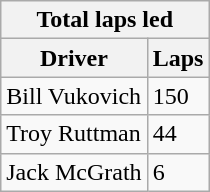<table class="wikitable">
<tr>
<th colspan=2>Total laps led</th>
</tr>
<tr>
<th>Driver</th>
<th>Laps</th>
</tr>
<tr>
<td>Bill Vukovich</td>
<td>150</td>
</tr>
<tr>
<td>Troy Ruttman</td>
<td>44</td>
</tr>
<tr>
<td>Jack McGrath</td>
<td>6</td>
</tr>
</table>
